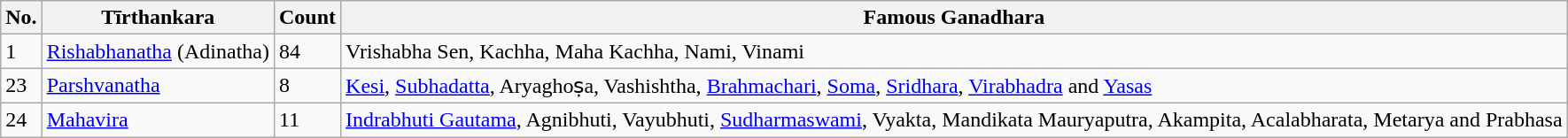<table class="wikitable sortable">
<tr>
<th>No.</th>
<th>Tīrthankara</th>
<th>Count</th>
<th>Famous Ganadhara</th>
</tr>
<tr>
<td>1</td>
<td><a href='#'>Rishabhanatha</a> (Adinatha)</td>
<td>84</td>
<td>Vrishabha Sen, Kachha, Maha Kachha, Nami, Vinami</td>
</tr>
<tr>
<td>23</td>
<td><a href='#'>Parshvanatha</a></td>
<td>8</td>
<td><a href='#'>Kesi</a>, <a href='#'>Subhadatta</a>, Aryaghoṣa, Vashishtha, <a href='#'>Brahmachari</a>, <a href='#'>Soma</a>, <a href='#'>Sridhara</a>, <a href='#'>Virabhadra</a> and <a href='#'>Yasas</a></td>
</tr>
<tr>
<td>24</td>
<td><a href='#'>Mahavira</a></td>
<td>11</td>
<td><a href='#'>Indrabhuti Gautama</a>, Agnibhuti, Vayubhuti, <a href='#'>Sudharmaswami</a>, Vyakta, Mandikata Mauryaputra, Akampita, Acalabharata, Metarya and Prabhasa</td>
</tr>
</table>
